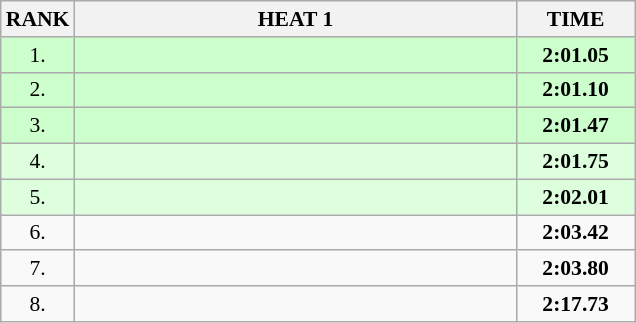<table class="wikitable" style="border-collapse: collapse; font-size: 90%;">
<tr>
<th>RANK</th>
<th style="width: 20em">HEAT 1</th>
<th style="width: 5em">TIME</th>
</tr>
<tr style="background:#ccffcc;">
<td align="center">1.</td>
<td></td>
<td align="center"><strong>2:01.05</strong></td>
</tr>
<tr style="background:#ccffcc;">
<td align="center">2.</td>
<td></td>
<td align="center"><strong>2:01.10</strong></td>
</tr>
<tr style="background:#ccffcc;">
<td align="center">3.</td>
<td></td>
<td align="center"><strong>2:01.47</strong></td>
</tr>
<tr style="background:#ddffdd;">
<td align="center">4.</td>
<td></td>
<td align="center"><strong>2:01.75</strong></td>
</tr>
<tr style="background:#ddffdd;">
<td align="center">5.</td>
<td></td>
<td align="center"><strong>2:02.01</strong></td>
</tr>
<tr>
<td align="center">6.</td>
<td></td>
<td align="center"><strong>2:03.42</strong></td>
</tr>
<tr>
<td align="center">7.</td>
<td></td>
<td align="center"><strong>2:03.80</strong></td>
</tr>
<tr>
<td align="center">8.</td>
<td></td>
<td align="center"><strong>2:17.73</strong></td>
</tr>
</table>
